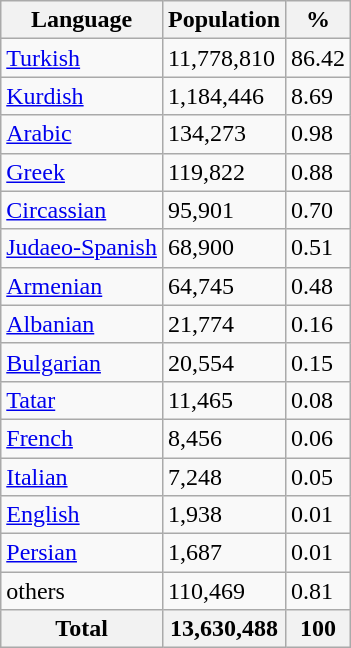<table class="wikitable">
<tr>
<th>Language</th>
<th>Population</th>
<th>%</th>
</tr>
<tr>
<td><a href='#'>Turkish</a></td>
<td>11,778,810</td>
<td>86.42</td>
</tr>
<tr>
<td><a href='#'>Kurdish</a></td>
<td>1,184,446</td>
<td>8.69</td>
</tr>
<tr>
<td><a href='#'>Arabic</a></td>
<td>134,273</td>
<td>0.98</td>
</tr>
<tr>
<td><a href='#'>Greek</a></td>
<td>119,822</td>
<td>0.88</td>
</tr>
<tr>
<td><a href='#'>Circassian</a></td>
<td>95,901</td>
<td>0.70</td>
</tr>
<tr>
<td><a href='#'>Judaeo-Spanish</a></td>
<td>68,900</td>
<td>0.51</td>
</tr>
<tr>
<td><a href='#'>Armenian</a></td>
<td>64,745</td>
<td>0.48</td>
</tr>
<tr>
<td><a href='#'>Albanian</a></td>
<td>21,774</td>
<td>0.16</td>
</tr>
<tr>
<td><a href='#'>Bulgarian</a></td>
<td>20,554</td>
<td>0.15</td>
</tr>
<tr>
<td><a href='#'>Tatar</a></td>
<td>11,465</td>
<td>0.08</td>
</tr>
<tr>
<td><a href='#'>French</a></td>
<td>8,456</td>
<td>0.06</td>
</tr>
<tr>
<td><a href='#'>Italian</a></td>
<td>7,248</td>
<td>0.05</td>
</tr>
<tr>
<td><a href='#'>English</a></td>
<td>1,938</td>
<td>0.01</td>
</tr>
<tr>
<td><a href='#'>Persian</a></td>
<td>1,687</td>
<td>0.01</td>
</tr>
<tr>
<td>others</td>
<td>110,469</td>
<td>0.81</td>
</tr>
<tr>
<th>Total</th>
<th>13,630,488</th>
<th>100</th>
</tr>
</table>
